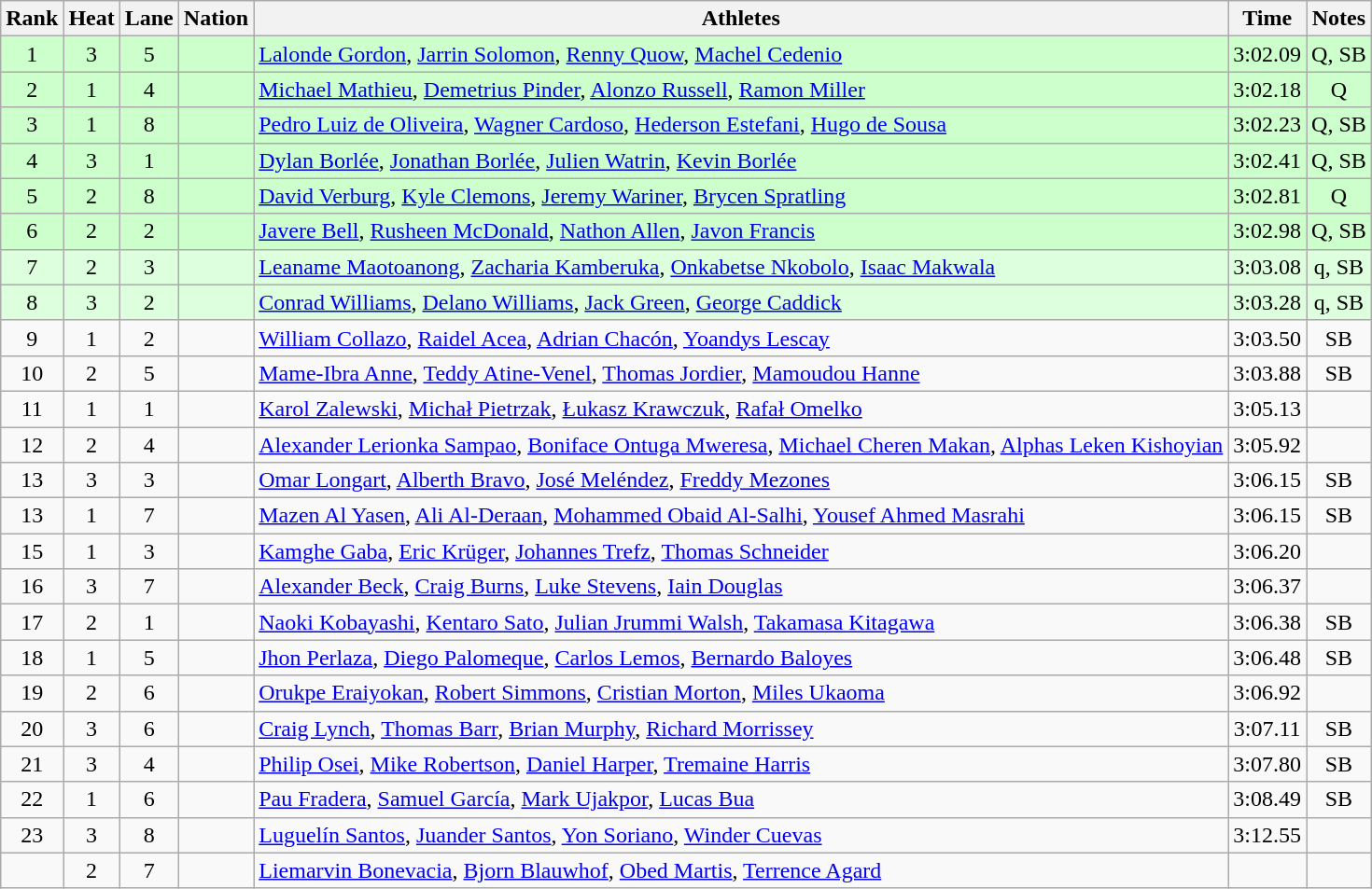<table class="wikitable sortable" style="text-align:center">
<tr>
<th>Rank</th>
<th>Heat</th>
<th>Lane</th>
<th>Nation</th>
<th>Athletes</th>
<th>Time</th>
<th>Notes</th>
</tr>
<tr bgcolor=ccffcc>
<td>1</td>
<td>3</td>
<td>5</td>
<td align=left></td>
<td align=left><a href='#'>Lalonde Gordon</a>, <a href='#'>Jarrin Solomon</a>, <a href='#'>Renny Quow</a>, <a href='#'>Machel Cedenio</a></td>
<td>3:02.09</td>
<td>Q, SB</td>
</tr>
<tr bgcolor=ccffcc>
<td>2</td>
<td>1</td>
<td>4</td>
<td align=left></td>
<td align=left><a href='#'>Michael Mathieu</a>, <a href='#'>Demetrius Pinder</a>, <a href='#'>Alonzo Russell</a>, <a href='#'>Ramon Miller</a></td>
<td>3:02.18</td>
<td>Q</td>
</tr>
<tr bgcolor=ccffcc>
<td>3</td>
<td>1</td>
<td>8</td>
<td align=left></td>
<td align=left><a href='#'>Pedro Luiz de Oliveira</a>, <a href='#'>Wagner Cardoso</a>, <a href='#'>Hederson Estefani</a>, <a href='#'>Hugo de Sousa</a></td>
<td>3:02.23</td>
<td>Q, SB</td>
</tr>
<tr bgcolor=ccffcc>
<td>4</td>
<td>3</td>
<td>1</td>
<td align=left></td>
<td align=left><a href='#'>Dylan Borlée</a>, <a href='#'>Jonathan Borlée</a>, <a href='#'>Julien Watrin</a>, <a href='#'>Kevin Borlée</a></td>
<td>3:02.41</td>
<td>Q, SB</td>
</tr>
<tr bgcolor=ccffcc>
<td>5</td>
<td>2</td>
<td>8</td>
<td align=left></td>
<td align=left><a href='#'>David Verburg</a>, <a href='#'>Kyle Clemons</a>, <a href='#'>Jeremy Wariner</a>, <a href='#'>Brycen Spratling</a></td>
<td>3:02.81</td>
<td>Q</td>
</tr>
<tr bgcolor=ccffcc>
<td>6</td>
<td>2</td>
<td>2</td>
<td align=left></td>
<td align=left><a href='#'>Javere Bell</a>, <a href='#'>Rusheen McDonald</a>, <a href='#'>Nathon Allen</a>, <a href='#'>Javon Francis</a></td>
<td>3:02.98</td>
<td>Q, SB</td>
</tr>
<tr bgcolor=ddffdd>
<td>7</td>
<td>2</td>
<td>3</td>
<td align=left></td>
<td align=left><a href='#'>Leaname Maotoanong</a>, <a href='#'>Zacharia Kamberuka</a>, <a href='#'>Onkabetse Nkobolo</a>, <a href='#'>Isaac Makwala</a></td>
<td>3:03.08</td>
<td>q, SB</td>
</tr>
<tr bgcolor=ddffdd>
<td>8</td>
<td>3</td>
<td>2</td>
<td align=left></td>
<td align=left><a href='#'>Conrad Williams</a>, <a href='#'>Delano Williams</a>, <a href='#'>Jack Green</a>, <a href='#'>George Caddick</a></td>
<td>3:03.28</td>
<td>q, SB</td>
</tr>
<tr>
<td>9</td>
<td>1</td>
<td>2</td>
<td align=left></td>
<td align=left><a href='#'>William Collazo</a>, <a href='#'>Raidel Acea</a>, <a href='#'>Adrian Chacón</a>, <a href='#'>Yoandys Lescay</a></td>
<td>3:03.50</td>
<td>SB</td>
</tr>
<tr>
<td>10</td>
<td>2</td>
<td>5</td>
<td align=left></td>
<td align=left><a href='#'>Mame-Ibra Anne</a>, <a href='#'>Teddy Atine-Venel</a>, <a href='#'>Thomas Jordier</a>, <a href='#'>Mamoudou Hanne</a></td>
<td>3:03.88</td>
<td>SB</td>
</tr>
<tr>
<td>11</td>
<td>1</td>
<td>1</td>
<td align=left></td>
<td align=left><a href='#'>Karol Zalewski</a>, <a href='#'>Michał Pietrzak</a>, <a href='#'>Łukasz Krawczuk</a>, <a href='#'>Rafał Omelko</a></td>
<td>3:05.13</td>
<td></td>
</tr>
<tr>
<td>12</td>
<td>2</td>
<td>4</td>
<td align=left></td>
<td align=left><a href='#'>Alexander Lerionka Sampao</a>, <a href='#'>Boniface Ontuga Mweresa</a>, <a href='#'>Michael Cheren Makan</a>, <a href='#'>Alphas Leken Kishoyian</a></td>
<td>3:05.92</td>
<td></td>
</tr>
<tr>
<td>13</td>
<td>3</td>
<td>3</td>
<td align=left></td>
<td align=left><a href='#'>Omar Longart</a>, <a href='#'>Alberth Bravo</a>, <a href='#'>José Meléndez</a>, <a href='#'>Freddy Mezones</a></td>
<td>3:06.15</td>
<td>SB</td>
</tr>
<tr>
<td>13</td>
<td>1</td>
<td>7</td>
<td align=left></td>
<td align=left><a href='#'>Mazen Al Yasen</a>, <a href='#'>Ali Al-Deraan</a>, <a href='#'>Mohammed Obaid Al-Salhi</a>, <a href='#'>Yousef Ahmed Masrahi</a></td>
<td>3:06.15</td>
<td>SB</td>
</tr>
<tr>
<td>15</td>
<td>1</td>
<td>3</td>
<td align=left></td>
<td align=left><a href='#'>Kamghe Gaba</a>, <a href='#'>Eric Krüger</a>, <a href='#'>Johannes Trefz</a>, <a href='#'>Thomas Schneider</a></td>
<td>3:06.20</td>
<td></td>
</tr>
<tr>
<td>16</td>
<td>3</td>
<td>7</td>
<td align=left></td>
<td align=left><a href='#'>Alexander Beck</a>, <a href='#'>Craig Burns</a>, <a href='#'>Luke Stevens</a>, <a href='#'>Iain Douglas</a></td>
<td>3:06.37</td>
<td></td>
</tr>
<tr>
<td>17</td>
<td>2</td>
<td>1</td>
<td align=left></td>
<td align=left><a href='#'>Naoki Kobayashi</a>, <a href='#'>Kentaro Sato</a>, <a href='#'>Julian Jrummi Walsh</a>, <a href='#'>Takamasa Kitagawa</a></td>
<td>3:06.38</td>
<td>SB</td>
</tr>
<tr>
<td>18</td>
<td>1</td>
<td>5</td>
<td align=left></td>
<td align=left><a href='#'>Jhon Perlaza</a>, <a href='#'>Diego Palomeque</a>, <a href='#'>Carlos Lemos</a>, <a href='#'>Bernardo Baloyes</a></td>
<td>3:06.48</td>
<td>SB</td>
</tr>
<tr>
<td>19</td>
<td>2</td>
<td>6</td>
<td align=left></td>
<td align=left><a href='#'>Orukpe Eraiyokan</a>, <a href='#'>Robert Simmons</a>, <a href='#'>Cristian Morton</a>, <a href='#'>Miles Ukaoma</a></td>
<td>3:06.92</td>
<td></td>
</tr>
<tr>
<td>20</td>
<td>3</td>
<td>6</td>
<td align=left></td>
<td align=left><a href='#'>Craig Lynch</a>, <a href='#'>Thomas Barr</a>, <a href='#'>Brian Murphy</a>, <a href='#'>Richard Morrissey</a></td>
<td>3:07.11</td>
<td>SB</td>
</tr>
<tr>
<td>21</td>
<td>3</td>
<td>4</td>
<td align=left></td>
<td align=left><a href='#'>Philip Osei</a>, <a href='#'>Mike Robertson</a>, <a href='#'>Daniel Harper</a>, <a href='#'>Tremaine Harris</a></td>
<td>3:07.80</td>
<td>SB</td>
</tr>
<tr>
<td>22</td>
<td>1</td>
<td>6</td>
<td align=left></td>
<td align=left><a href='#'>Pau Fradera</a>, <a href='#'>Samuel García</a>, <a href='#'>Mark Ujakpor</a>, <a href='#'>Lucas Bua</a></td>
<td>3:08.49</td>
<td>SB</td>
</tr>
<tr>
<td>23</td>
<td>3</td>
<td>8</td>
<td align=left></td>
<td align=left><a href='#'>Luguelín Santos</a>, <a href='#'>Juander Santos</a>, <a href='#'>Yon Soriano</a>, <a href='#'>Winder Cuevas</a></td>
<td>3:12.55</td>
<td></td>
</tr>
<tr>
<td></td>
<td>2</td>
<td>7</td>
<td align=left></td>
<td align=left><a href='#'>Liemarvin Bonevacia</a>, <a href='#'>Bjorn Blauwhof</a>, <a href='#'>Obed Martis</a>, <a href='#'>Terrence Agard</a></td>
<td></td>
<td></td>
</tr>
</table>
